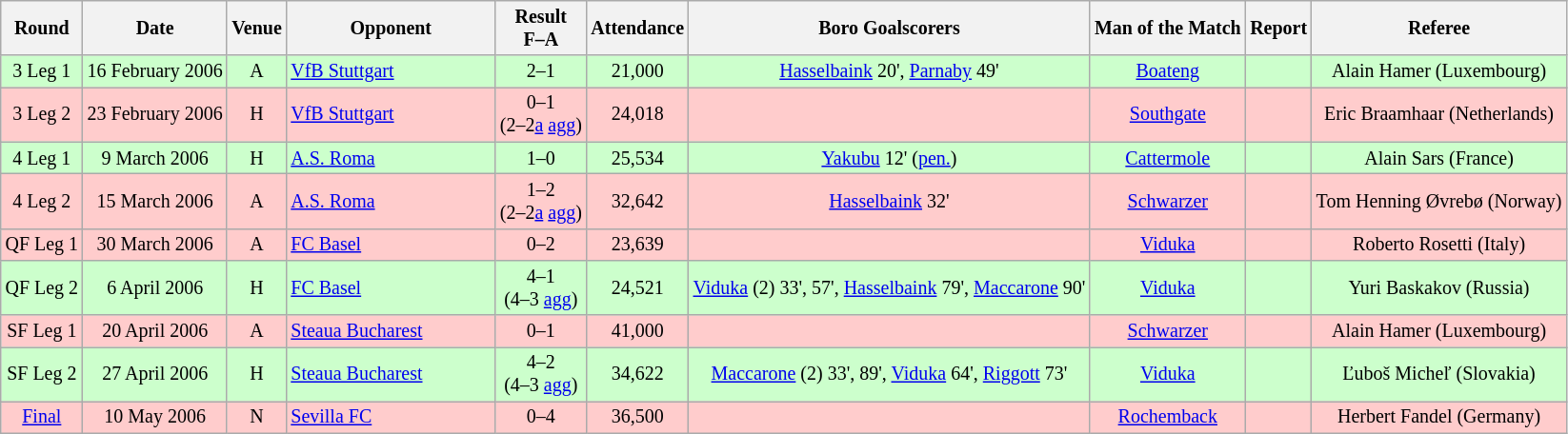<table class="wikitable" style="text-align:center; font-size:smaller;">
<tr>
<th>Round</th>
<th>Date</th>
<th>Venue</th>
<th style="width:140px;">Opponent</th>
<th>Result<br>F–A</th>
<th>Attendance</th>
<th>Boro Goalscorers</th>
<th>Man of the Match</th>
<th>Report</th>
<th>Referee</th>
</tr>
<tr style="background:#cfc;">
<td>3 Leg 1</td>
<td>16 February 2006</td>
<td>A</td>
<td align="left"> <a href='#'>VfB Stuttgart</a></td>
<td>2–1</td>
<td>21,000</td>
<td><a href='#'>Hasselbaink</a> 20', <a href='#'>Parnaby</a> 49'</td>
<td><a href='#'>Boateng</a></td>
<td></td>
<td>Alain Hamer (Luxembourg)</td>
</tr>
<tr style="background:#fcc;">
<td>3 Leg 2</td>
<td>23 February 2006</td>
<td>H</td>
<td align="left"> <a href='#'>VfB Stuttgart</a></td>
<td>0–1<br>(2–2<a href='#'>a</a> <a href='#'>agg</a>)</td>
<td>24,018</td>
<td></td>
<td><a href='#'>Southgate</a></td>
<td></td>
<td>Eric Braamhaar (Netherlands)</td>
</tr>
<tr style="background:#cfc;">
<td>4 Leg 1</td>
<td>9 March 2006</td>
<td>H</td>
<td align="left"> <a href='#'>A.S. Roma</a></td>
<td>1–0</td>
<td>25,534</td>
<td><a href='#'>Yakubu</a> 12' (<a href='#'>pen.</a>)</td>
<td><a href='#'>Cattermole</a></td>
<td></td>
<td>Alain Sars (France)</td>
</tr>
<tr style="background:#fcc;">
<td>4 Leg 2</td>
<td>15 March 2006</td>
<td>A</td>
<td align="left"> <a href='#'>A.S. Roma</a></td>
<td>1–2<br>(2–2<a href='#'>a</a> <a href='#'>agg</a>)</td>
<td>32,642</td>
<td><a href='#'>Hasselbaink</a> 32'</td>
<td><a href='#'>Schwarzer</a></td>
<td></td>
<td>Tom Henning Øvrebø (Norway)</td>
</tr>
<tr style="background:#fcc;">
<td>QF Leg 1</td>
<td>30 March 2006</td>
<td>A</td>
<td align="left"> <a href='#'>FC Basel</a></td>
<td>0–2</td>
<td>23,639</td>
<td></td>
<td><a href='#'>Viduka</a></td>
<td></td>
<td>Roberto Rosetti (Italy)</td>
</tr>
<tr style="background:#cfc;">
<td>QF Leg 2</td>
<td>6 April 2006</td>
<td>H</td>
<td align="left"> <a href='#'>FC Basel</a></td>
<td>4–1<br>(4–3 <a href='#'>agg</a>)</td>
<td>24,521</td>
<td><a href='#'>Viduka</a> (2) 33', 57', <a href='#'>Hasselbaink</a> 79', <a href='#'>Maccarone</a> 90'</td>
<td><a href='#'>Viduka</a></td>
<td></td>
<td>Yuri Baskakov (Russia)</td>
</tr>
<tr style="background:#fcc;">
<td>SF Leg 1</td>
<td>20 April 2006</td>
<td>A</td>
<td align="left"> <a href='#'>Steaua Bucharest</a></td>
<td>0–1</td>
<td>41,000</td>
<td></td>
<td><a href='#'>Schwarzer</a></td>
<td></td>
<td>Alain Hamer (Luxembourg)</td>
</tr>
<tr style="background:#cfc;">
<td>SF Leg 2</td>
<td>27 April 2006</td>
<td>H</td>
<td align="left"> <a href='#'>Steaua Bucharest</a></td>
<td>4–2<br>(4–3 <a href='#'>agg</a>)</td>
<td>34,622</td>
<td><a href='#'>Maccarone</a> (2) 33', 89', <a href='#'>Viduka</a> 64', <a href='#'>Riggott</a> 73'</td>
<td><a href='#'>Viduka</a></td>
<td></td>
<td>Ľuboš Micheľ (Slovakia)</td>
</tr>
<tr style="background:#fcc;">
<td><a href='#'>Final</a></td>
<td>10 May 2006</td>
<td>N</td>
<td align="left"> <a href='#'>Sevilla FC</a></td>
<td>0–4</td>
<td>36,500</td>
<td></td>
<td><a href='#'>Rochemback</a></td>
<td></td>
<td>Herbert Fandel (Germany)</td>
</tr>
</table>
